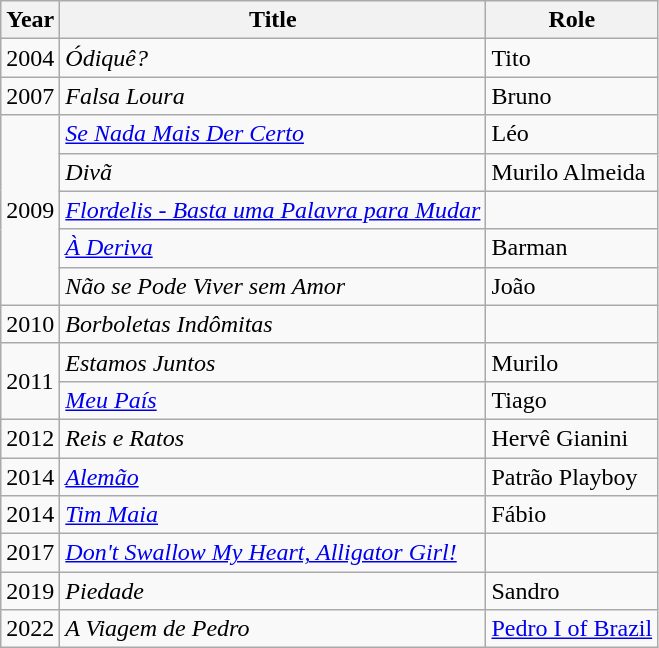<table class="wikitable">
<tr>
<th>Year</th>
<th>Title</th>
<th>Role</th>
</tr>
<tr>
<td>2004</td>
<td><em>Ódiquê?</em></td>
<td>Tito</td>
</tr>
<tr>
<td>2007</td>
<td><em>Falsa Loura</em></td>
<td>Bruno</td>
</tr>
<tr>
<td rowspan= 5>2009</td>
<td><em><a href='#'>Se Nada Mais Der Certo</a></em></td>
<td>Léo</td>
</tr>
<tr>
<td><em>Divã</em></td>
<td>Murilo Almeida</td>
</tr>
<tr>
<td><em><a href='#'>Flordelis - Basta uma Palavra para Mudar</a></em></td>
<td></td>
</tr>
<tr>
<td><em><a href='#'>À Deriva</a></em></td>
<td>Barman</td>
</tr>
<tr>
<td><em>Não se Pode Viver sem Amor</em></td>
<td>João</td>
</tr>
<tr>
<td>2010</td>
<td><em>Borboletas Indômitas</em></td>
<td></td>
</tr>
<tr>
<td rowspan="2">2011</td>
<td><em>Estamos Juntos</em></td>
<td>Murilo</td>
</tr>
<tr>
<td><em><a href='#'>Meu País</a></em></td>
<td>Tiago</td>
</tr>
<tr>
<td>2012</td>
<td><em>Reis e Ratos</em></td>
<td>Hervê Gianini</td>
</tr>
<tr>
<td>2014</td>
<td><em><a href='#'>Alemão</a></em></td>
<td>Patrão Playboy</td>
</tr>
<tr>
<td>2014</td>
<td><em><a href='#'>Tim Maia</a></em></td>
<td>Fábio</td>
</tr>
<tr>
<td>2017</td>
<td><em><a href='#'>Don't Swallow My Heart, Alligator Girl!</a></em></td>
<td></td>
</tr>
<tr>
<td>2019</td>
<td><em> Piedade</em></td>
<td>Sandro</td>
</tr>
<tr>
<td>2022</td>
<td><em>A Viagem de Pedro</em></td>
<td><a href='#'>Pedro I of Brazil</a></td>
</tr>
</table>
